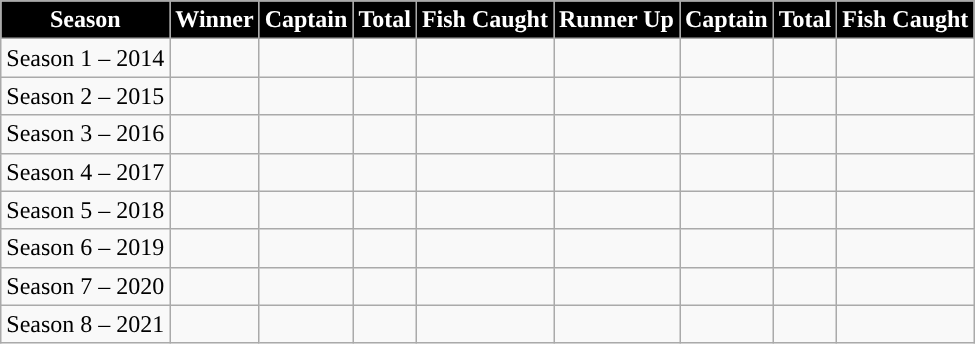<table class="wikitable plainrowheaders">
<tr>
<th style="background-color: #000000; color: #FFFFFF;">Season</th>
<th style="background-color: #000000; color: #FFFFFF;">Winner</th>
<th style="background-color: #000000; color: #FFFFFF;">Captain</th>
<th style="background-color: #000000; color: #FFFFFF;">Total</th>
<th style="background-color: #000000; color: #FFFFFF;">Fish Caught</th>
<th style="background-color: #000000; color: #FFFFFF;">Runner Up</th>
<th style="background-color: #000000; color: #FFFFFF;">Captain</th>
<th style="background-color: #000000; color: #FFFFFF;">Total</th>
<th style="background-color: #000000; color: #FFFFFF;">Fish Caught</th>
</tr>
<tr>
<td>Season 1 – 2014</td>
<td></td>
<td></td>
<td></td>
<td></td>
<td></td>
<td></td>
<td></td>
<td></td>
</tr>
<tr>
<td>Season 2 – 2015</td>
<td></td>
<td></td>
<td></td>
<td></td>
<td></td>
<td></td>
<td></td>
<td></td>
</tr>
<tr>
<td>Season 3 – 2016</td>
<td></td>
<td></td>
<td></td>
<td></td>
<td></td>
<td></td>
<td></td>
<td></td>
</tr>
<tr>
<td>Season 4 – 2017</td>
<td></td>
<td></td>
<td></td>
<td></td>
<td></td>
<td></td>
<td></td>
<td></td>
</tr>
<tr>
<td>Season 5 – 2018</td>
<td></td>
<td></td>
<td></td>
<td></td>
<td></td>
<td></td>
<td></td>
<td></td>
</tr>
<tr>
<td>Season 6 – 2019</td>
<td></td>
<td></td>
<td></td>
<td></td>
<td></td>
<td></td>
<td></td>
<td></td>
</tr>
<tr>
<td>Season 7 – 2020</td>
<td></td>
<td></td>
<td></td>
<td></td>
<td></td>
<td></td>
<td></td>
<td></td>
</tr>
<tr>
<td>Season 8 – 2021</td>
<td></td>
<td></td>
<td></td>
<td></td>
<td></td>
<td></td>
<td></td>
<td></td>
</tr>
</table>
